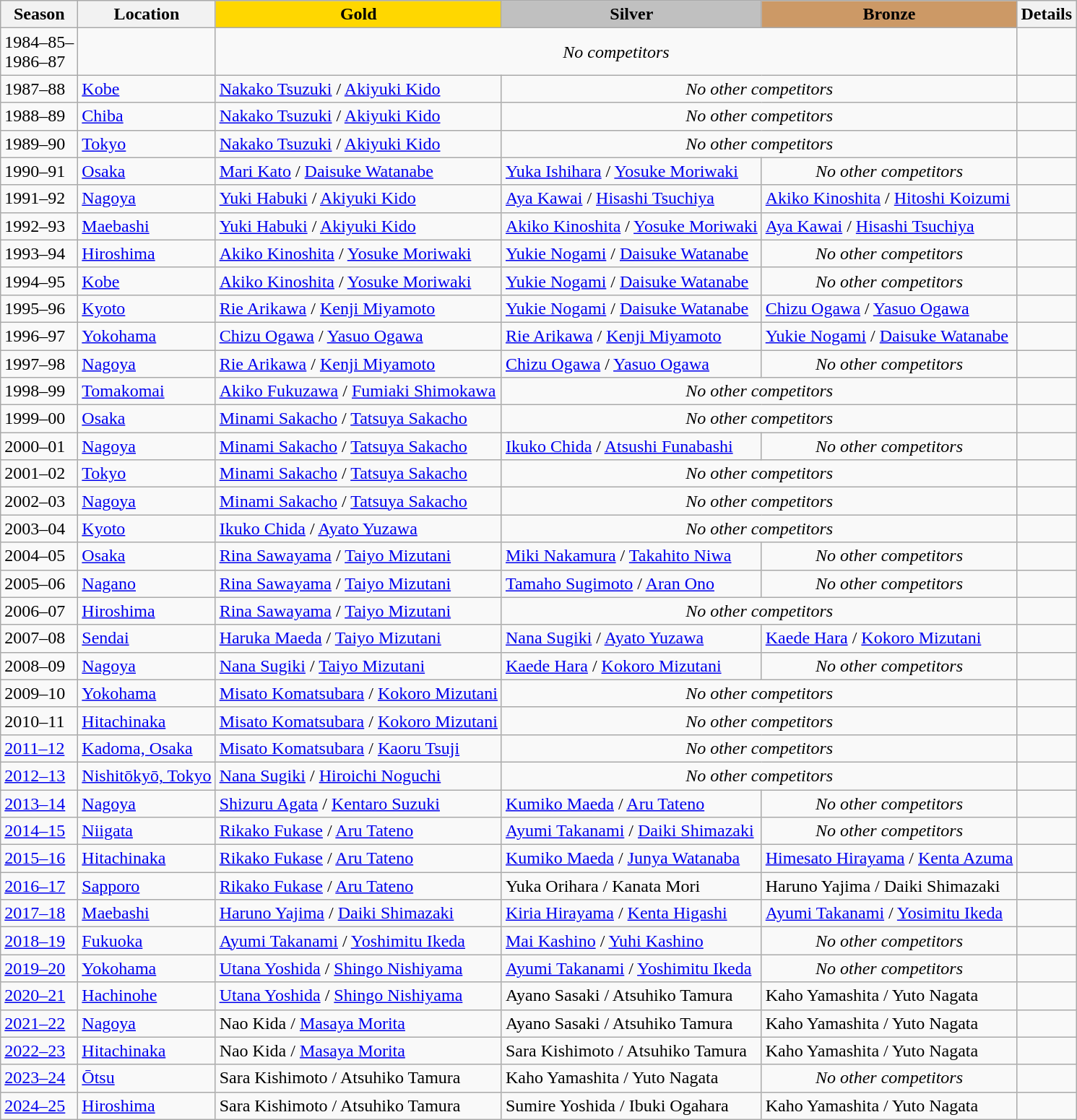<table class="wikitable">
<tr>
<th>Season</th>
<th>Location</th>
<td align=center bgcolor=gold><strong>Gold</strong></td>
<td align=center bgcolor=silver><strong>Silver</strong></td>
<td align=center bgcolor=cc9966><strong>Bronze</strong></td>
<th>Details</th>
</tr>
<tr>
<td>1984–85–<br>1986–87</td>
<td></td>
<td colspan=3 align=center><em>No competitors</em></td>
<td></td>
</tr>
<tr>
<td>1987–88</td>
<td><a href='#'>Kobe</a></td>
<td><a href='#'>Nakako Tsuzuki</a> / <a href='#'>Akiyuki Kido</a></td>
<td colspan=2 align=center><em>No other competitors</em></td>
<td></td>
</tr>
<tr>
<td>1988–89</td>
<td><a href='#'>Chiba</a></td>
<td><a href='#'>Nakako Tsuzuki</a> / <a href='#'>Akiyuki Kido</a></td>
<td colspan=2 align=center><em>No other competitors</em></td>
<td></td>
</tr>
<tr>
<td>1989–90</td>
<td><a href='#'>Tokyo</a></td>
<td><a href='#'>Nakako Tsuzuki</a> / <a href='#'>Akiyuki Kido</a></td>
<td colspan=2 align=center><em>No other competitors</em></td>
<td></td>
</tr>
<tr>
<td>1990–91</td>
<td><a href='#'>Osaka</a></td>
<td><a href='#'>Mari Kato</a> / <a href='#'>Daisuke Watanabe</a></td>
<td><a href='#'>Yuka Ishihara</a> / <a href='#'>Yosuke Moriwaki</a></td>
<td align=center><em>No other competitors</em></td>
<td></td>
</tr>
<tr>
<td>1991–92</td>
<td><a href='#'>Nagoya</a></td>
<td><a href='#'>Yuki Habuki</a> / <a href='#'>Akiyuki Kido</a></td>
<td><a href='#'>Aya Kawai</a> / <a href='#'>Hisashi Tsuchiya</a></td>
<td><a href='#'>Akiko Kinoshita</a> / <a href='#'>Hitoshi Koizumi</a></td>
<td></td>
</tr>
<tr>
<td>1992–93</td>
<td><a href='#'>Maebashi</a></td>
<td><a href='#'>Yuki Habuki</a> / <a href='#'>Akiyuki Kido</a></td>
<td><a href='#'>Akiko Kinoshita</a> / <a href='#'>Yosuke Moriwaki</a></td>
<td><a href='#'>Aya Kawai</a> / <a href='#'>Hisashi Tsuchiya</a></td>
<td></td>
</tr>
<tr>
<td>1993–94</td>
<td><a href='#'>Hiroshima</a></td>
<td><a href='#'>Akiko Kinoshita</a> / <a href='#'>Yosuke Moriwaki</a></td>
<td><a href='#'>Yukie Nogami</a> / <a href='#'>Daisuke Watanabe</a></td>
<td align=center><em>No other competitors</em></td>
<td></td>
</tr>
<tr>
<td>1994–95</td>
<td><a href='#'>Kobe</a></td>
<td><a href='#'>Akiko Kinoshita</a> / <a href='#'>Yosuke Moriwaki</a></td>
<td><a href='#'>Yukie Nogami</a> / <a href='#'>Daisuke Watanabe</a></td>
<td align=center><em>No other competitors</em></td>
<td></td>
</tr>
<tr>
<td>1995–96</td>
<td><a href='#'>Kyoto</a></td>
<td><a href='#'>Rie Arikawa</a> / <a href='#'>Kenji Miyamoto</a></td>
<td><a href='#'>Yukie Nogami</a> / <a href='#'>Daisuke Watanabe</a></td>
<td><a href='#'>Chizu Ogawa</a> / <a href='#'>Yasuo Ogawa</a></td>
<td></td>
</tr>
<tr>
<td>1996–97</td>
<td><a href='#'>Yokohama</a></td>
<td><a href='#'>Chizu Ogawa</a> / <a href='#'>Yasuo Ogawa</a></td>
<td><a href='#'>Rie Arikawa</a> / <a href='#'>Kenji Miyamoto</a></td>
<td><a href='#'>Yukie Nogami</a> / <a href='#'>Daisuke Watanabe</a></td>
<td></td>
</tr>
<tr>
<td>1997–98</td>
<td><a href='#'>Nagoya</a></td>
<td><a href='#'>Rie Arikawa</a> / <a href='#'>Kenji Miyamoto</a></td>
<td><a href='#'>Chizu Ogawa</a> / <a href='#'>Yasuo Ogawa</a></td>
<td align=center><em>No other competitors</em></td>
<td></td>
</tr>
<tr>
<td>1998–99</td>
<td><a href='#'>Tomakomai</a></td>
<td><a href='#'>Akiko Fukuzawa</a> / <a href='#'>Fumiaki Shimokawa</a></td>
<td colspan=2 align=center><em>No other competitors</em></td>
<td></td>
</tr>
<tr>
<td>1999–00</td>
<td><a href='#'>Osaka</a></td>
<td><a href='#'>Minami Sakacho</a> / <a href='#'>Tatsuya Sakacho</a></td>
<td colspan=2 align=center><em>No other competitors</em></td>
<td></td>
</tr>
<tr>
<td>2000–01</td>
<td><a href='#'>Nagoya</a></td>
<td><a href='#'>Minami Sakacho</a> / <a href='#'>Tatsuya Sakacho</a></td>
<td><a href='#'>Ikuko Chida</a> / <a href='#'>Atsushi Funabashi</a></td>
<td align=center><em>No other competitors</em></td>
<td></td>
</tr>
<tr>
<td>2001–02</td>
<td><a href='#'>Tokyo</a></td>
<td><a href='#'>Minami Sakacho</a> / <a href='#'>Tatsuya Sakacho</a></td>
<td colspan=2 align=center><em>No other competitors</em></td>
<td></td>
</tr>
<tr>
<td>2002–03</td>
<td><a href='#'>Nagoya</a></td>
<td><a href='#'>Minami Sakacho</a> / <a href='#'>Tatsuya Sakacho</a></td>
<td colspan=2 align=center><em>No other competitors</em></td>
<td></td>
</tr>
<tr>
<td>2003–04</td>
<td><a href='#'>Kyoto</a></td>
<td><a href='#'>Ikuko Chida</a> / <a href='#'>Ayato Yuzawa</a></td>
<td colspan=2 align=center><em>No other competitors</em></td>
<td></td>
</tr>
<tr>
<td>2004–05</td>
<td><a href='#'>Osaka</a></td>
<td><a href='#'>Rina Sawayama</a> / <a href='#'>Taiyo Mizutani</a></td>
<td><a href='#'>Miki Nakamura</a> / <a href='#'>Takahito Niwa</a></td>
<td align=center><em>No other competitors</em></td>
<td></td>
</tr>
<tr>
<td>2005–06</td>
<td><a href='#'>Nagano</a></td>
<td><a href='#'>Rina Sawayama</a> / <a href='#'>Taiyo Mizutani</a></td>
<td><a href='#'>Tamaho Sugimoto</a> / <a href='#'>Aran Ono</a></td>
<td align=center><em>No other competitors</em></td>
<td></td>
</tr>
<tr>
<td>2006–07</td>
<td><a href='#'>Hiroshima</a></td>
<td><a href='#'>Rina Sawayama</a> / <a href='#'>Taiyo Mizutani</a></td>
<td colspan=2 align=center><em>No other competitors</em></td>
<td></td>
</tr>
<tr>
<td>2007–08</td>
<td><a href='#'>Sendai</a></td>
<td><a href='#'>Haruka Maeda</a> / <a href='#'>Taiyo Mizutani</a></td>
<td><a href='#'>Nana Sugiki</a> / <a href='#'>Ayato Yuzawa</a></td>
<td><a href='#'>Kaede Hara</a> / <a href='#'>Kokoro Mizutani</a></td>
<td></td>
</tr>
<tr>
<td>2008–09</td>
<td><a href='#'>Nagoya</a></td>
<td><a href='#'>Nana Sugiki</a> / <a href='#'>Taiyo Mizutani</a></td>
<td><a href='#'>Kaede Hara</a> / <a href='#'>Kokoro Mizutani</a></td>
<td align=center><em>No other competitors</em></td>
<td></td>
</tr>
<tr>
<td>2009–10</td>
<td><a href='#'>Yokohama</a></td>
<td><a href='#'>Misato Komatsubara</a> / <a href='#'>Kokoro Mizutani</a></td>
<td colspan=2 align=center><em>No other competitors</em></td>
<td></td>
</tr>
<tr>
<td>2010–11</td>
<td><a href='#'>Hitachinaka</a></td>
<td><a href='#'>Misato Komatsubara</a> / <a href='#'>Kokoro Mizutani</a></td>
<td colspan=2 align=center><em>No other competitors</em></td>
<td></td>
</tr>
<tr>
<td><a href='#'>2011–12</a></td>
<td><a href='#'>Kadoma, Osaka</a></td>
<td><a href='#'>Misato Komatsubara</a> / <a href='#'>Kaoru Tsuji</a></td>
<td colspan=2 align=center><em>No other competitors</em></td>
<td></td>
</tr>
<tr>
<td><a href='#'>2012–13</a></td>
<td><a href='#'>Nishitōkyō, Tokyo</a></td>
<td><a href='#'>Nana Sugiki</a> / <a href='#'>Hiroichi Noguchi</a></td>
<td colspan=2 align=center><em>No other competitors</em></td>
<td></td>
</tr>
<tr>
<td><a href='#'>2013–14</a></td>
<td><a href='#'>Nagoya</a></td>
<td><a href='#'>Shizuru Agata</a> / <a href='#'>Kentaro Suzuki</a></td>
<td><a href='#'>Kumiko Maeda</a> / <a href='#'>Aru Tateno</a></td>
<td align=center><em>No other competitors</em></td>
<td></td>
</tr>
<tr>
<td><a href='#'>2014–15</a></td>
<td><a href='#'>Niigata</a></td>
<td><a href='#'>Rikako Fukase</a> / <a href='#'>Aru Tateno</a></td>
<td><a href='#'>Ayumi Takanami</a> / <a href='#'>Daiki Shimazaki</a></td>
<td align=center><em>No other competitors</em></td>
<td></td>
</tr>
<tr>
<td><a href='#'>2015–16</a></td>
<td><a href='#'>Hitachinaka</a></td>
<td><a href='#'>Rikako Fukase</a> / <a href='#'>Aru Tateno</a></td>
<td><a href='#'>Kumiko Maeda</a> / <a href='#'>Junya Watanaba</a></td>
<td><a href='#'>Himesato Hirayama</a> / <a href='#'>Kenta Azuma</a></td>
<td></td>
</tr>
<tr>
<td><a href='#'>2016–17</a></td>
<td><a href='#'>Sapporo</a></td>
<td><a href='#'>Rikako Fukase</a> / <a href='#'>Aru Tateno</a></td>
<td>Yuka Orihara / Kanata Mori</td>
<td>Haruno Yajima / Daiki Shimazaki</td>
<td></td>
</tr>
<tr>
<td><a href='#'>2017–18</a></td>
<td><a href='#'>Maebashi</a></td>
<td><a href='#'>Haruno Yajima</a> / <a href='#'>Daiki Shimazaki</a></td>
<td><a href='#'>Kiria Hirayama</a> / <a href='#'>Kenta Higashi</a></td>
<td><a href='#'>Ayumi Takanami</a> / <a href='#'>Yosimitu Ikeda</a></td>
<td></td>
</tr>
<tr>
<td><a href='#'>2018–19</a></td>
<td><a href='#'>Fukuoka</a></td>
<td><a href='#'>Ayumi Takanami</a> / <a href='#'>Yoshimitu Ikeda</a></td>
<td><a href='#'>Mai Kashino</a> / <a href='#'>Yuhi Kashino</a></td>
<td align=center><em>No other competitors</em></td>
<td></td>
</tr>
<tr>
<td><a href='#'>2019–20</a></td>
<td><a href='#'>Yokohama</a></td>
<td><a href='#'>Utana Yoshida</a> / <a href='#'>Shingo Nishiyama</a></td>
<td><a href='#'>Ayumi Takanami</a> / <a href='#'>Yoshimitu Ikeda</a></td>
<td align=center><em>No other competitors</em></td>
<td></td>
</tr>
<tr>
<td><a href='#'>2020–21</a></td>
<td><a href='#'>Hachinohe</a></td>
<td><a href='#'>Utana Yoshida</a> / <a href='#'>Shingo Nishiyama</a></td>
<td>Ayano Sasaki / Atsuhiko Tamura</td>
<td>Kaho Yamashita / Yuto Nagata</td>
<td></td>
</tr>
<tr>
<td><a href='#'>2021–22</a></td>
<td><a href='#'>Nagoya</a></td>
<td>Nao Kida / <a href='#'>Masaya Morita</a></td>
<td>Ayano Sasaki / Atsuhiko Tamura</td>
<td>Kaho Yamashita / Yuto Nagata</td>
<td></td>
</tr>
<tr>
<td><a href='#'>2022–23</a></td>
<td><a href='#'>Hitachinaka</a></td>
<td>Nao Kida / <a href='#'>Masaya Morita</a></td>
<td>Sara Kishimoto / Atsuhiko Tamura</td>
<td>Kaho Yamashita / Yuto Nagata</td>
<td></td>
</tr>
<tr>
<td><a href='#'>2023–24</a></td>
<td><a href='#'>Ōtsu</a></td>
<td>Sara Kishimoto / Atsuhiko Tamura</td>
<td>Kaho Yamashita / Yuto Nagata</td>
<td align=center><em>No other competitors</em></td>
<td></td>
</tr>
<tr>
<td><a href='#'>2024–25</a></td>
<td><a href='#'>Hiroshima</a></td>
<td>Sara Kishimoto / Atsuhiko Tamura</td>
<td>Sumire Yoshida / Ibuki Ogahara</td>
<td>Kaho Yamashita / Yuto Nagata</td>
<td></td>
</tr>
</table>
